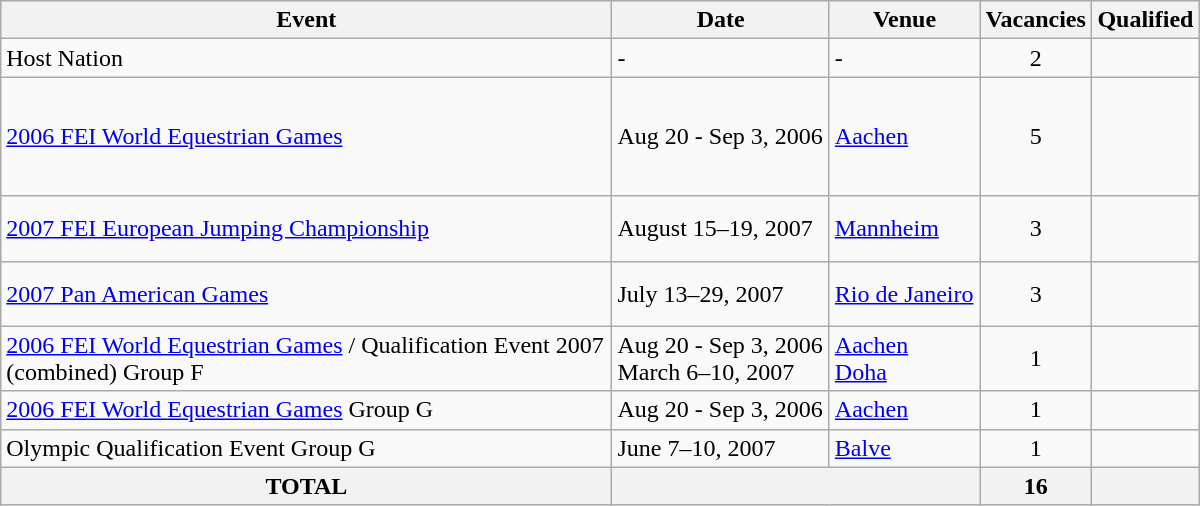<table class="wikitable" width=800>
<tr>
<th>Event</th>
<th>Date</th>
<th>Venue</th>
<th>Vacancies</th>
<th>Qualified</th>
</tr>
<tr>
<td>Host Nation</td>
<td>-</td>
<td>-</td>
<td align="center">2</td>
<td><br></td>
</tr>
<tr>
<td><a href='#'>2006 FEI World Equestrian Games</a></td>
<td>Aug 20 - Sep 3, 2006</td>
<td> <a href='#'>Aachen</a></td>
<td align="center">5</td>
<td><br><br><br><br></td>
</tr>
<tr>
<td><a href='#'>2007 FEI European Jumping Championship</a></td>
<td>August 15–19, 2007</td>
<td> <a href='#'>Mannheim</a></td>
<td align="center">3</td>
<td><br> <br> </td>
</tr>
<tr>
<td><a href='#'>2007 Pan American Games</a></td>
<td>July 13–29, 2007</td>
<td> <a href='#'>Rio de Janeiro</a></td>
<td align="center">3</td>
<td><br> <br> </td>
</tr>
<tr>
<td><a href='#'>2006 FEI World Equestrian Games</a> / Qualification Event 2007 <br> (combined) Group F</td>
<td>Aug 20 - Sep 3, 2006<br>March 6–10, 2007</td>
<td> <a href='#'>Aachen</a><br> <a href='#'>Doha</a></td>
<td align="center">1</td>
<td></td>
</tr>
<tr>
<td><a href='#'>2006 FEI World Equestrian Games</a> Group G</td>
<td>Aug 20 - Sep 3, 2006</td>
<td> <a href='#'>Aachen</a></td>
<td align="center">1</td>
<td></td>
</tr>
<tr>
<td>Olympic Qualification Event Group G</td>
<td>June 7–10, 2007</td>
<td> <a href='#'>Balve</a></td>
<td align="center">1</td>
<td></td>
</tr>
<tr>
<th>TOTAL</th>
<th colspan="2"></th>
<th>16</th>
<th></th>
</tr>
</table>
